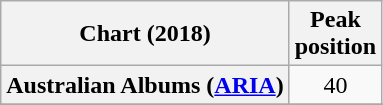<table class="wikitable sortable plainrowheaders" style="text-align:center">
<tr>
<th scope="col">Chart (2018)</th>
<th scope="col">Peak<br> position</th>
</tr>
<tr>
<th scope="row">Australian Albums (<a href='#'>ARIA</a>)</th>
<td>40</td>
</tr>
<tr>
</tr>
<tr>
</tr>
<tr>
</tr>
<tr>
</tr>
<tr>
</tr>
<tr>
</tr>
<tr>
</tr>
</table>
